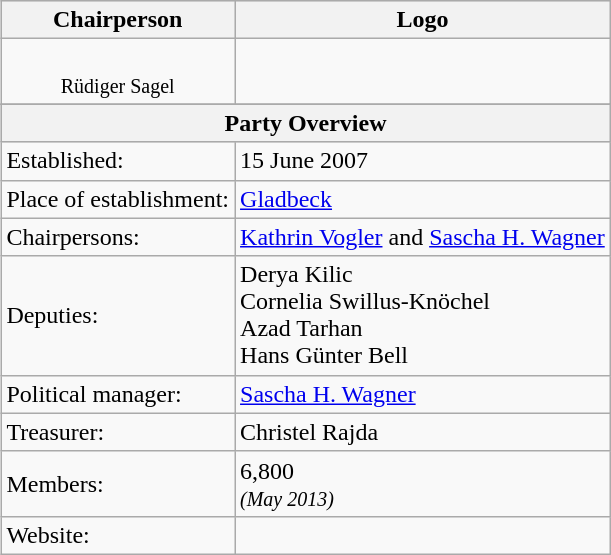<table class="wikitable"    align="right">
<tr ---- bgcolor="#DDDDDD">
<th>Chairperson</th>
<th>Logo</th>
</tr>
<tr>
<td align="center"> <br> <small>Rüdiger Sagel</small></td>
<td align="center"></td>
</tr>
<tr>
</tr>
<tr ---- bgcolor="#DDDDDD">
<th colspan="2">Party Overview</th>
</tr>
<tr>
<td>Established:</td>
<td>15 June 2007</td>
</tr>
<tr>
<td>Place of establishment:</td>
<td><a href='#'>Gladbeck</a></td>
</tr>
<tr>
<td>Chairpersons:</td>
<td><a href='#'>Kathrin Vogler</a> and <a href='#'>Sascha H. Wagner</a></td>
</tr>
<tr>
<td>Deputies:</td>
<td>Derya Kilic<br> Cornelia Swillus-Knöchel<br> Azad Tarhan<br> Hans Günter Bell</td>
</tr>
<tr>
<td>Political manager:</td>
<td><a href='#'>Sascha H. Wagner</a></td>
</tr>
<tr>
<td>Treasurer:</td>
<td>Christel Rajda</td>
</tr>
<tr>
<td>Members:</td>
<td>6,800 <em><br><small>(May 2013)</small></em></td>
</tr>
<tr>
<td>Website:</td>
<td></td>
</tr>
</table>
